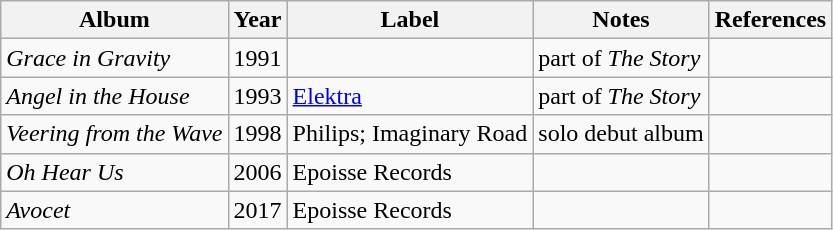<table class="wikitable sortable">
<tr>
<th>Album</th>
<th>Year</th>
<th>Label</th>
<th class="unsortable">Notes</th>
<th class="unsortable">References</th>
</tr>
<tr>
<td><em>Grace in Gravity</em></td>
<td>1991</td>
<td></td>
<td>part of <em>The Story</em></td>
<td></td>
</tr>
<tr>
<td><em>Angel in the House</em></td>
<td>1993</td>
<td><a href='#'>Elektra</a></td>
<td>part of <em>The Story</em></td>
<td></td>
</tr>
<tr>
<td><em>Veering from the Wave</em></td>
<td>1998</td>
<td>Philips; Imaginary Road</td>
<td>solo debut album</td>
<td></td>
</tr>
<tr>
<td><em>Oh Hear Us</em></td>
<td>2006</td>
<td>Epoisse Records</td>
<td></td>
<td></td>
</tr>
<tr>
<td><em>Avocet</em></td>
<td>2017</td>
<td>Epoisse Records</td>
<td></td>
</tr>
</table>
